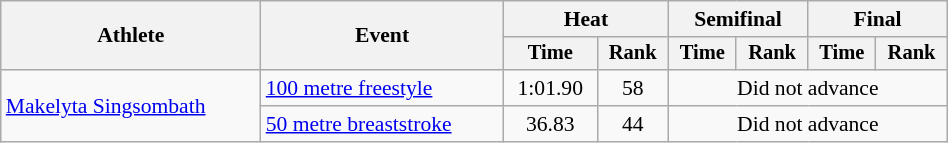<table class="wikitable" style="text-align:center; font-size:90%; width:50%;">
<tr>
<th rowspan="2">Athlete</th>
<th rowspan="2">Event</th>
<th colspan="2">Heat</th>
<th colspan="2">Semifinal</th>
<th colspan="2">Final</th>
</tr>
<tr style="font-size:95%">
<th>Time</th>
<th>Rank</th>
<th>Time</th>
<th>Rank</th>
<th>Time</th>
<th>Rank</th>
</tr>
<tr>
<td align=left rowspan=2><a href='#'>Makelyta Singsombath</a></td>
<td align=left><a href='#'>100 metre freestyle</a></td>
<td>1:01.90</td>
<td>58</td>
<td colspan=4>Did not advance</td>
</tr>
<tr>
<td align=left><a href='#'>50 metre breaststroke</a></td>
<td>36.83</td>
<td>44</td>
<td colspan=4>Did not advance</td>
</tr>
</table>
